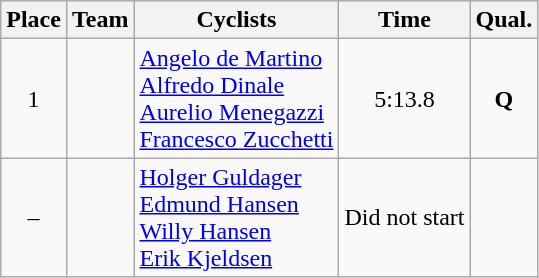<table class=wikitable style="text-align:center">
<tr>
<th>Place</th>
<th>Team</th>
<th>Cyclists</th>
<th>Time</th>
<th>Qual.</th>
</tr>
<tr>
<td>1</td>
<td align=left></td>
<td align=left><a href='#'>Angelo de Martino</a> <br> <a href='#'>Alfredo Dinale</a> <br> <a href='#'>Aurelio Menegazzi</a> <br> <a href='#'>Francesco Zucchetti</a></td>
<td>5:13.8</td>
<td><strong>Q</strong></td>
</tr>
<tr>
<td>–</td>
<td align=left></td>
<td align=left><a href='#'>Holger Guldager</a> <br> <a href='#'>Edmund Hansen</a> <br> <a href='#'>Willy Hansen</a> <br> <a href='#'>Erik Kjeldsen</a></td>
<td>Did not start</td>
<td></td>
</tr>
</table>
